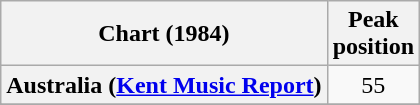<table class="wikitable sortable plainrowheaders" style="text-align:center">
<tr>
<th scope="col">Chart (1984)</th>
<th scope="col">Peak<br>position</th>
</tr>
<tr>
<th scope="row">Australia (<a href='#'>Kent Music Report</a>)</th>
<td>55</td>
</tr>
<tr>
</tr>
<tr>
</tr>
<tr>
</tr>
<tr>
</tr>
<tr>
</tr>
<tr>
</tr>
<tr>
</tr>
<tr>
</tr>
</table>
